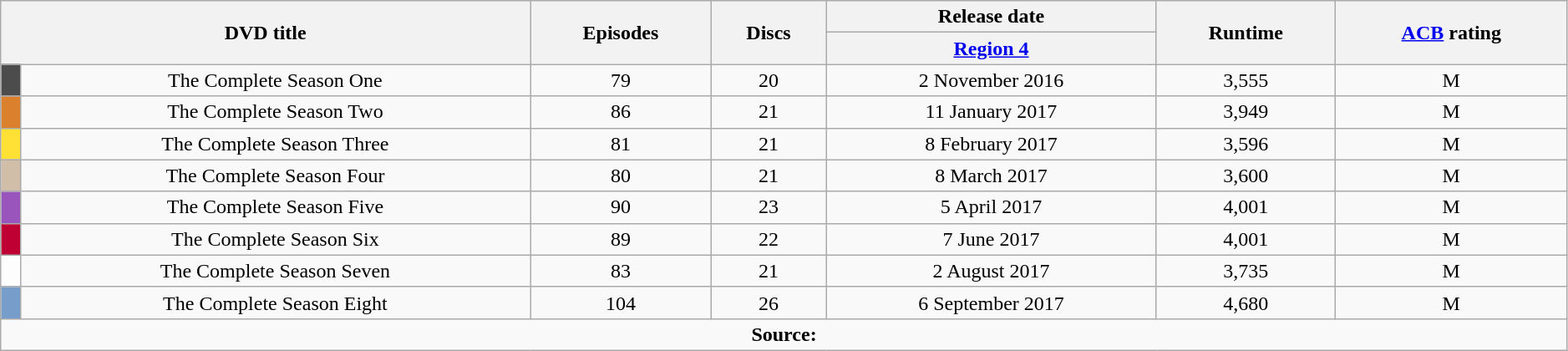<table class="wikitable"  style="width:99%; text-align:center;">
<tr>
<th colspan="2" rowspan="2">DVD title</th>
<th rowspan="2">Episodes</th>
<th rowspan="2">Discs</th>
<th colspan="1">Release date</th>
<th rowspan="2">Runtime<br></th>
<th rowspan="2"><a href='#'>ACB</a> rating</th>
</tr>
<tr>
<th><a href='#'>Region 4</a></th>
</tr>
<tr>
<td style="background:#4c4c4c;"></td>
<td>The Complete Season One</td>
<td>79</td>
<td>20</td>
<td>2 November 2016</td>
<td>3,555</td>
<td>M</td>
</tr>
<tr>
<td style="background:#db802d;"></td>
<td>The Complete Season Two</td>
<td>86</td>
<td>21</td>
<td>11 January 2017</td>
<td>3,949</td>
<td>M</td>
</tr>
<tr>
<td style="background:#FFE135;"></td>
<td>The Complete Season Three</td>
<td>81</td>
<td>21</td>
<td>8 February 2017</td>
<td>3,596</td>
<td>M</td>
</tr>
<tr>
<td style="background:#D1BEA8;"></td>
<td>The Complete Season Four</td>
<td>80</td>
<td>21</td>
<td>8 March 2017</td>
<td>3,600</td>
<td>M</td>
</tr>
<tr>
<td style="background:#9955BB;"></td>
<td>The Complete Season Five</td>
<td>90</td>
<td>23</td>
<td>5 April 2017</td>
<td>4,001</td>
<td>M</td>
</tr>
<tr>
<td style="background:#BE0032;"></td>
<td>The Complete Season Six</td>
<td>89</td>
<td>22</td>
<td>7 June 2017</td>
<td>4,001</td>
<td>M</td>
</tr>
<tr>
<td style="background:#FDFDFD;"></td>
<td>The Complete Season Seven</td>
<td>83</td>
<td>21</td>
<td>2 August 2017</td>
<td>3,735</td>
<td>M</td>
</tr>
<tr>
<td style="background:#779ECB;"></td>
<td>The Complete Season Eight</td>
<td>104</td>
<td>26</td>
<td>6 September 2017</td>
<td>4,680</td>
<td>M</td>
</tr>
<tr>
<td colspan="7" style="text-align: center;"><strong>Source:</strong></td>
</tr>
</table>
